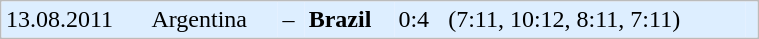<table style="background:#; border:1px #bbb solid;" cellpadding="3" cellspacing="0" width="40%">
<tr style="background:#DDEEFF;">
<td>13.08.2011</td>
<td>Argentina</td>
<td>–</td>
<td><strong>Brazil</strong></td>
<td>0:4</td>
<td>(7:11, 10:12, 8:11, 7:11)</td>
<td></td>
</tr>
</table>
